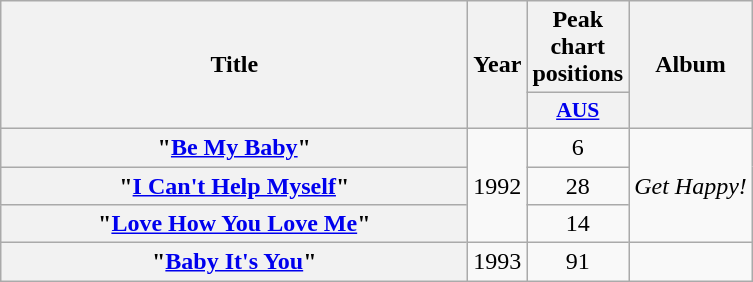<table class="wikitable plainrowheaders" style="text-align:center;" border="1">
<tr>
<th scope="col" rowspan="2" style="width:19em;">Title</th>
<th scope="col" rowspan="2" style="width:1em;">Year</th>
<th scope="col" colspan="1">Peak chart positions</th>
<th scope="col" rowspan="2">Album</th>
</tr>
<tr>
<th scope="col" style="width:3em;font-size:90%;"><a href='#'>AUS</a><br></th>
</tr>
<tr>
<th scope="row">"<a href='#'>Be My Baby</a>"</th>
<td rowspan="3">1992</td>
<td>6</td>
<td rowspan="3"><em>Get Happy!</em></td>
</tr>
<tr>
<th scope="row">"<a href='#'>I Can't Help Myself</a>"</th>
<td>28</td>
</tr>
<tr>
<th scope="row">"<a href='#'>Love How You Love Me</a>"</th>
<td>14</td>
</tr>
<tr>
<th scope="row">"<a href='#'>Baby It's You</a>"</th>
<td>1993</td>
<td>91</td>
<td></td>
</tr>
</table>
